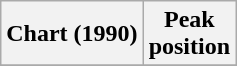<table class="wikitable">
<tr>
<th>Chart (1990)</th>
<th>Peak<br>position</th>
</tr>
<tr>
</tr>
</table>
